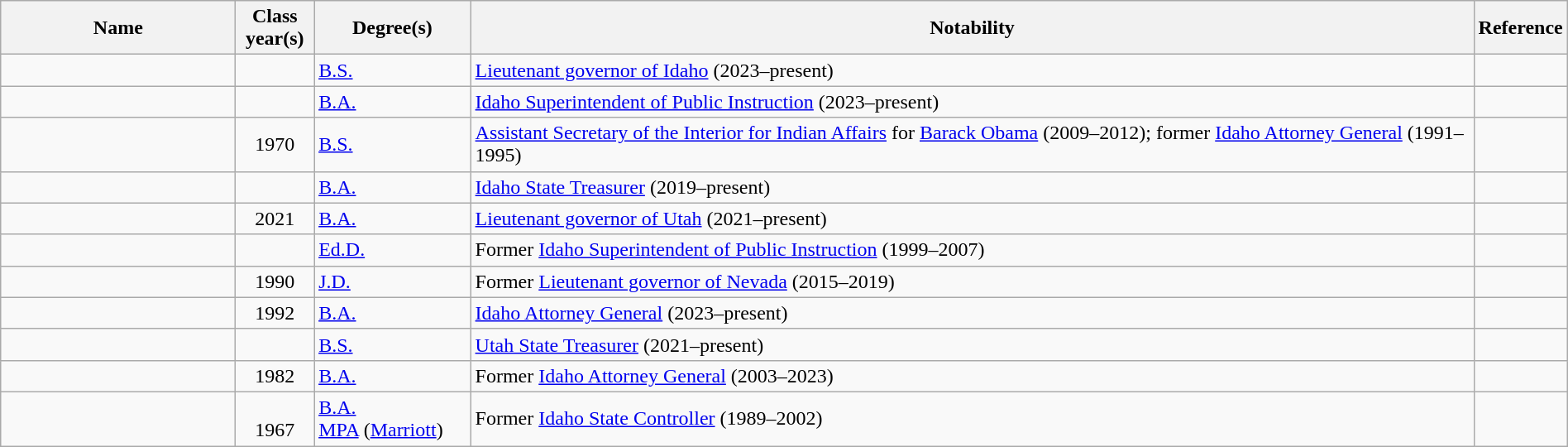<table class="wikitable sortable" style="width:100%">
<tr>
<th style="width:15%;">Name</th>
<th style="width:5%;">Class year(s)</th>
<th style="width:10%;">Degree(s)</th>
<th style="width:*;" class="unsortable">Notability</th>
<th style="width:5%;" class="unsortable">Reference</th>
</tr>
<tr>
<td></td>
<td style="text-align:center;"></td>
<td><a href='#'>B.S.</a></td>
<td><a href='#'>Lieutenant governor of Idaho</a> (2023–present)</td>
<td style="text-align:center;"></td>
</tr>
<tr>
<td></td>
<td style="text-align:center;"></td>
<td><a href='#'>B.A.</a></td>
<td><a href='#'>Idaho Superintendent of Public Instruction</a> (2023–present)</td>
<td style="text-align:center;"></td>
</tr>
<tr>
<td></td>
<td style="text-align:center;">1970</td>
<td><a href='#'>B.S.</a></td>
<td><a href='#'>Assistant Secretary of the Interior for Indian Affairs</a> for <a href='#'>Barack Obama</a> (2009–2012); former <a href='#'>Idaho Attorney General</a> (1991–1995)</td>
<td style="text-align:center;"></td>
</tr>
<tr>
<td></td>
<td style="text-align:center;"></td>
<td><a href='#'>B.A.</a></td>
<td><a href='#'>Idaho State Treasurer</a> (2019–present)</td>
<td style="text-align:center;"></td>
</tr>
<tr>
<td></td>
<td style="text-align:center;">2021</td>
<td><a href='#'>B.A.</a></td>
<td><a href='#'>Lieutenant governor of Utah</a> (2021–present)</td>
<td style="text-align:center;"></td>
</tr>
<tr>
<td></td>
<td style="text-align:center;"></td>
<td><a href='#'>Ed.D.</a></td>
<td>Former <a href='#'>Idaho Superintendent of Public Instruction</a> (1999–2007)</td>
<td style="text-align:center;"></td>
</tr>
<tr>
<td></td>
<td style="text-align:center;">1990</td>
<td><a href='#'>J.D.</a></td>
<td>Former <a href='#'>Lieutenant governor of Nevada</a> (2015–2019)</td>
<td style="text-align:center;"></td>
</tr>
<tr>
<td></td>
<td style="text-align:center;">1992</td>
<td><a href='#'>B.A.</a></td>
<td><a href='#'>Idaho Attorney General</a> (2023–present)</td>
<td style="text-align:center;"></td>
</tr>
<tr>
<td></td>
<td style="text-align:center;"></td>
<td><a href='#'>B.S.</a></td>
<td><a href='#'>Utah State Treasurer</a> (2021–present)</td>
<td style="text-align:center;"></td>
</tr>
<tr>
<td></td>
<td style="text-align:center;">1982</td>
<td><a href='#'>B.A.</a></td>
<td>Former <a href='#'>Idaho Attorney General</a> (2003–2023)</td>
<td style="text-align:center;"></td>
</tr>
<tr>
<td></td>
<td style="text-align:center;"><br>1967</td>
<td><a href='#'>B.A.</a><br><a href='#'>MPA</a> (<a href='#'>Marriott</a>)</td>
<td>Former <a href='#'>Idaho State Controller</a> (1989–2002)</td>
<td style="text-align:center;"></td>
</tr>
</table>
